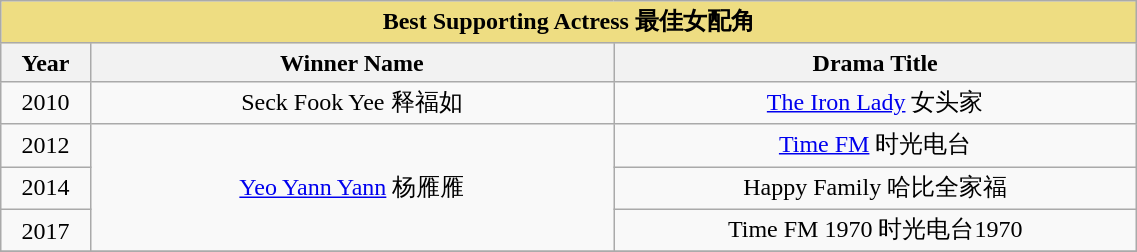<table class="sortable wikitable" width="60%" cellpadding="5" style="text-align:center">
<tr>
<th colspan=4 style="background-color:#EEDD82"><strong>Best Supporting Actress 最佳女配角</strong></th>
</tr>
<tr>
<th width=5%>Year</th>
<th width="30%">Winner Name</th>
<th width="30%">Drama Title</th>
</tr>
<tr>
<td>2010</td>
<td>Seck Fook Yee 释福如</td>
<td><a href='#'>The Iron Lady</a> 女头家</td>
</tr>
<tr>
<td>2012</td>
<td rowspan=3><a href='#'>Yeo Yann Yann</a> 杨雁雁</td>
<td><a href='#'>Time FM</a> 时光电台</td>
</tr>
<tr>
<td>2014</td>
<td>Happy Family 哈比全家福</td>
</tr>
<tr>
<td>2017</td>
<td>Time FM 1970 时光电台1970</td>
</tr>
<tr>
</tr>
</table>
